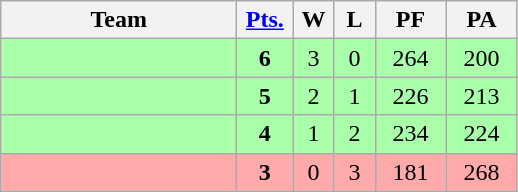<table class=wikitable>
<tr align=center>
<th width=150px>Team</th>
<th width=30px><a href='#'>Pts.</a></th>
<th width=20px>W</th>
<th width=20px>L</th>
<th width=40px>PF</th>
<th width=40px>PA</th>
</tr>
<tr align=center bgcolor=#aaffaa>
<td align=left></td>
<td><strong>6</strong></td>
<td>3</td>
<td>0</td>
<td>264</td>
<td>200</td>
</tr>
<tr align=center bgcolor=#aaffaa>
<td align=left></td>
<td><strong>5</strong></td>
<td>2</td>
<td>1</td>
<td>226</td>
<td>213</td>
</tr>
<tr align=center bgcolor=#aaffaa>
<td align=left></td>
<td><strong>4</strong></td>
<td>1</td>
<td>2</td>
<td>234</td>
<td>224</td>
</tr>
<tr align=center bgcolor=#ffaaaa>
<td align=left></td>
<td><strong>3</strong></td>
<td>0</td>
<td>3</td>
<td>181</td>
<td>268</td>
</tr>
</table>
